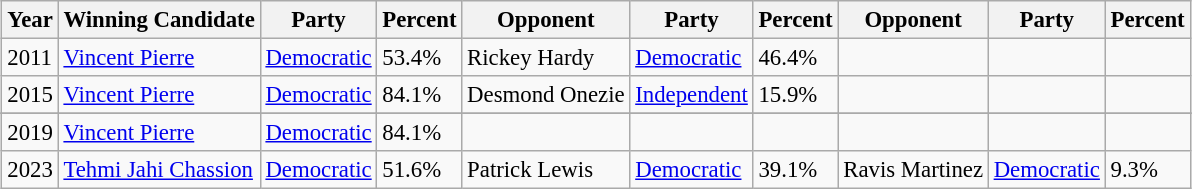<table class="wikitable" style="margin:0.5em auto; font-size:95%;">
<tr>
<th>Year</th>
<th>Winning Candidate</th>
<th>Party</th>
<th>Percent</th>
<th>Opponent</th>
<th>Party</th>
<th>Percent</th>
<th>Opponent</th>
<th>Party</th>
<th>Percent</th>
</tr>
<tr>
<td>2011</td>
<td><a href='#'>Vincent Pierre</a></td>
<td><a href='#'>Democratic</a></td>
<td>53.4%</td>
<td>Rickey Hardy</td>
<td><a href='#'>Democratic</a></td>
<td>46.4%</td>
<td></td>
<td></td>
<td></td>
</tr>
<tr>
<td>2015</td>
<td><a href='#'>Vincent Pierre</a></td>
<td><a href='#'>Democratic</a></td>
<td>84.1%</td>
<td>Desmond Onezie</td>
<td><a href='#'>Independent</a></td>
<td>15.9%</td>
<td></td>
<td></td>
<td></td>
</tr>
<tr>
</tr>
<tr>
<td>2019</td>
<td><a href='#'>Vincent Pierre</a></td>
<td><a href='#'>Democratic</a></td>
<td>84.1%</td>
<td></td>
<td></td>
<td></td>
<td></td>
<td></td>
<td></td>
</tr>
<tr>
<td>2023</td>
<td><a href='#'>Tehmi Jahi Chassion</a></td>
<td><a href='#'>Democratic</a></td>
<td>51.6%</td>
<td>Patrick Lewis</td>
<td><a href='#'>Democratic</a></td>
<td>39.1%</td>
<td>Ravis Martinez</td>
<td><a href='#'>Democratic</a></td>
<td>9.3%</td>
</tr>
</table>
